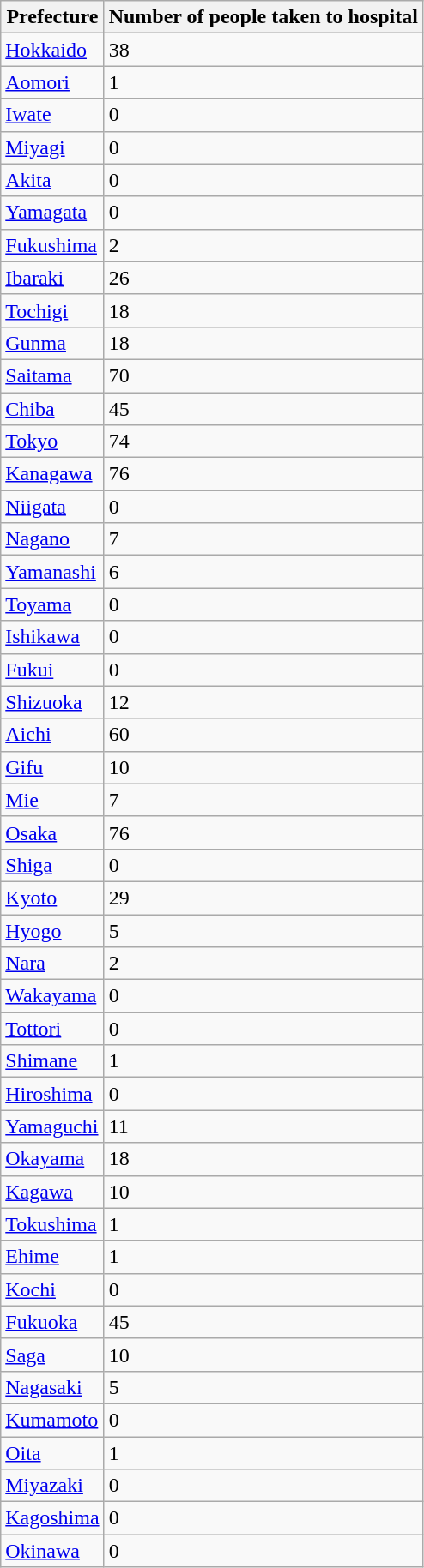<table class="wikitable sortable mw-collapsible mw-collapsed">
<tr>
<th>Prefecture</th>
<th>Number of people taken to hospital</th>
</tr>
<tr>
<td><a href='#'>Hokkaido</a></td>
<td>38</td>
</tr>
<tr>
<td><a href='#'>Aomori</a></td>
<td>1</td>
</tr>
<tr>
<td><a href='#'>Iwate</a></td>
<td>0</td>
</tr>
<tr>
<td><a href='#'>Miyagi</a></td>
<td>0</td>
</tr>
<tr>
<td><a href='#'>Akita</a></td>
<td>0</td>
</tr>
<tr>
<td><a href='#'>Yamagata</a></td>
<td>0</td>
</tr>
<tr>
<td><a href='#'>Fukushima</a></td>
<td>2</td>
</tr>
<tr>
<td><a href='#'>Ibaraki</a></td>
<td>26</td>
</tr>
<tr>
<td><a href='#'>Tochigi</a></td>
<td>18</td>
</tr>
<tr>
<td><a href='#'>Gunma</a></td>
<td>18</td>
</tr>
<tr>
<td><a href='#'>Saitama</a></td>
<td>70</td>
</tr>
<tr>
<td><a href='#'>Chiba</a></td>
<td>45</td>
</tr>
<tr>
<td><a href='#'>Tokyo</a></td>
<td>74</td>
</tr>
<tr>
<td><a href='#'>Kanagawa</a></td>
<td>76</td>
</tr>
<tr>
<td><a href='#'>Niigata</a></td>
<td>0</td>
</tr>
<tr>
<td><a href='#'>Nagano</a></td>
<td>7</td>
</tr>
<tr>
<td><a href='#'>Yamanashi</a></td>
<td>6</td>
</tr>
<tr>
<td><a href='#'>Toyama</a></td>
<td>0</td>
</tr>
<tr>
<td><a href='#'>Ishikawa</a></td>
<td>0</td>
</tr>
<tr>
<td><a href='#'>Fukui</a></td>
<td>0</td>
</tr>
<tr>
<td><a href='#'>Shizuoka</a></td>
<td>12</td>
</tr>
<tr>
<td><a href='#'>Aichi</a></td>
<td>60</td>
</tr>
<tr>
<td><a href='#'>Gifu</a></td>
<td>10</td>
</tr>
<tr>
<td><a href='#'>Mie</a></td>
<td>7</td>
</tr>
<tr>
<td><a href='#'>Osaka</a></td>
<td>76</td>
</tr>
<tr>
<td><a href='#'>Shiga</a></td>
<td>0</td>
</tr>
<tr>
<td><a href='#'>Kyoto</a></td>
<td>29</td>
</tr>
<tr>
<td><a href='#'>Hyogo</a></td>
<td>5</td>
</tr>
<tr>
<td><a href='#'>Nara</a></td>
<td>2</td>
</tr>
<tr>
<td><a href='#'>Wakayama</a></td>
<td>0</td>
</tr>
<tr>
<td><a href='#'>Tottori</a></td>
<td>0</td>
</tr>
<tr>
<td><a href='#'>Shimane</a></td>
<td>1</td>
</tr>
<tr>
<td><a href='#'>Hiroshima</a></td>
<td>0</td>
</tr>
<tr>
<td><a href='#'>Yamaguchi</a></td>
<td>11</td>
</tr>
<tr>
<td><a href='#'>Okayama</a></td>
<td>18</td>
</tr>
<tr>
<td><a href='#'>Kagawa</a></td>
<td>10</td>
</tr>
<tr>
<td><a href='#'>Tokushima</a></td>
<td>1</td>
</tr>
<tr>
<td><a href='#'>Ehime</a></td>
<td>1</td>
</tr>
<tr>
<td><a href='#'>Kochi</a></td>
<td>0</td>
</tr>
<tr>
<td><a href='#'>Fukuoka</a></td>
<td>45</td>
</tr>
<tr>
<td><a href='#'>Saga</a></td>
<td>10</td>
</tr>
<tr>
<td><a href='#'>Nagasaki</a></td>
<td>5</td>
</tr>
<tr>
<td><a href='#'>Kumamoto</a></td>
<td>0</td>
</tr>
<tr>
<td><a href='#'>Oita</a></td>
<td>1</td>
</tr>
<tr>
<td><a href='#'>Miyazaki</a></td>
<td>0</td>
</tr>
<tr>
<td><a href='#'>Kagoshima</a></td>
<td>0</td>
</tr>
<tr>
<td><a href='#'>Okinawa</a></td>
<td>0</td>
</tr>
</table>
